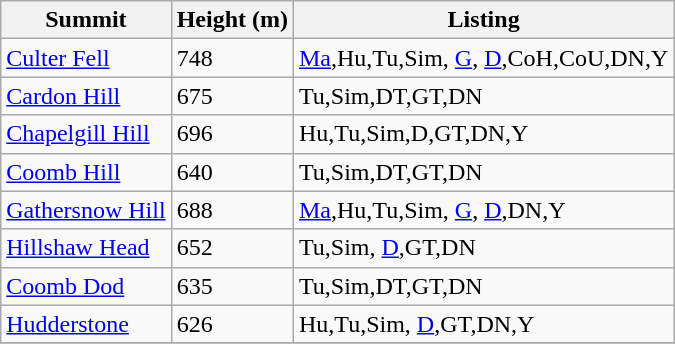<table class="wikitable sortable">
<tr>
<th>Summit</th>
<th>Height (m)</th>
<th>Listing</th>
</tr>
<tr>
<td><a href='#'>Culter Fell</a></td>
<td>748</td>
<td><a href='#'>Ma</a>,Hu,Tu,Sim, <a href='#'>G</a>, <a href='#'>D</a>,CoH,CoU,DN,Y</td>
</tr>
<tr>
<td><a href='#'>Cardon Hill</a></td>
<td>675</td>
<td>Tu,Sim,DT,GT,DN</td>
</tr>
<tr>
<td><a href='#'>Chapelgill Hill</a></td>
<td>696</td>
<td>Hu,Tu,Sim,D,GT,DN,Y</td>
</tr>
<tr>
<td><a href='#'>Coomb Hill</a></td>
<td>640</td>
<td>Tu,Sim,DT,GT,DN</td>
</tr>
<tr>
<td><a href='#'>Gathersnow Hill</a></td>
<td>688</td>
<td><a href='#'>Ma</a>,Hu,Tu,Sim, <a href='#'>G</a>, <a href='#'>D</a>,DN,Y</td>
</tr>
<tr>
<td><a href='#'>Hillshaw Head</a></td>
<td>652</td>
<td>Tu,Sim, <a href='#'>D</a>,GT,DN</td>
</tr>
<tr>
<td><a href='#'>Coomb Dod</a></td>
<td>635</td>
<td>Tu,Sim,DT,GT,DN</td>
</tr>
<tr>
<td><a href='#'>Hudderstone</a></td>
<td>626</td>
<td>Hu,Tu,Sim, <a href='#'>D</a>,GT,DN,Y</td>
</tr>
<tr>
</tr>
</table>
